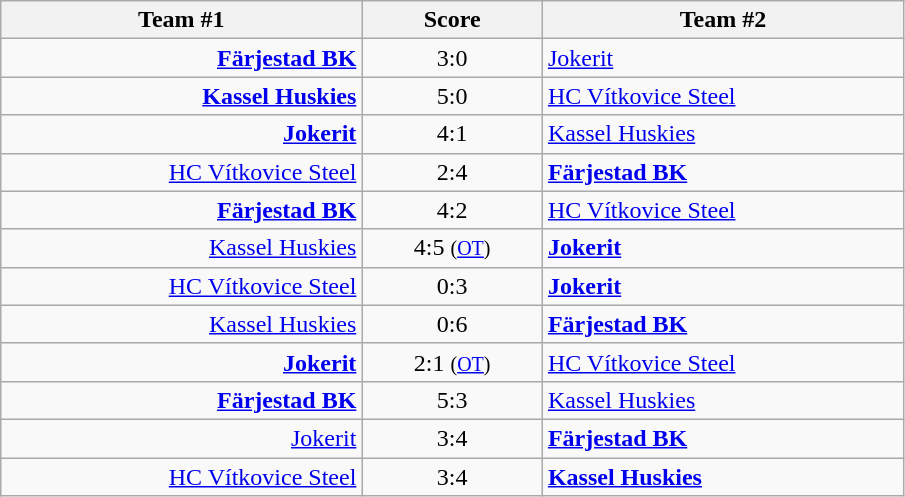<table class="wikitable" style="text-align: center;">
<tr>
<th width=22%>Team #1</th>
<th width=11%>Score</th>
<th width=22%>Team #2</th>
</tr>
<tr>
<td style="text-align: right;"><strong><a href='#'>Färjestad BK</a></strong> </td>
<td>3:0</td>
<td style="text-align: left;"> <a href='#'>Jokerit</a></td>
</tr>
<tr>
<td style="text-align: right;"><strong><a href='#'>Kassel Huskies</a></strong> </td>
<td>5:0</td>
<td style="text-align: left;"> <a href='#'>HC Vítkovice Steel</a></td>
</tr>
<tr>
<td style="text-align: right;"><strong><a href='#'>Jokerit</a></strong> </td>
<td>4:1</td>
<td style="text-align: left;"> <a href='#'>Kassel Huskies</a></td>
</tr>
<tr>
<td style="text-align: right;"><a href='#'>HC Vítkovice Steel</a> </td>
<td>2:4</td>
<td style="text-align: left;"> <strong><a href='#'>Färjestad BK</a></strong></td>
</tr>
<tr>
<td style="text-align: right;"><strong><a href='#'>Färjestad BK</a></strong> </td>
<td>4:2</td>
<td style="text-align: left;"> <a href='#'>HC Vítkovice Steel</a></td>
</tr>
<tr>
<td style="text-align: right;"><a href='#'>Kassel Huskies</a> </td>
<td>4:5 <small>(<a href='#'>OT</a>)</small></td>
<td style="text-align: left;"> <strong><a href='#'>Jokerit</a></strong></td>
</tr>
<tr>
<td style="text-align: right;"><a href='#'>HC Vítkovice Steel</a> </td>
<td>0:3</td>
<td style="text-align: left;"> <strong><a href='#'>Jokerit</a></strong></td>
</tr>
<tr>
<td style="text-align: right;"><a href='#'>Kassel Huskies</a> </td>
<td>0:6</td>
<td style="text-align: left;"> <strong><a href='#'>Färjestad BK</a></strong></td>
</tr>
<tr>
<td style="text-align: right;"><strong><a href='#'>Jokerit</a></strong> </td>
<td>2:1 <small>(<a href='#'>OT</a>)</small></td>
<td style="text-align: left;"> <a href='#'>HC Vítkovice Steel</a></td>
</tr>
<tr>
<td style="text-align: right;"><strong><a href='#'>Färjestad BK</a></strong> </td>
<td>5:3</td>
<td style="text-align: left;"> <a href='#'>Kassel Huskies</a></td>
</tr>
<tr>
<td style="text-align: right;"><a href='#'>Jokerit</a> </td>
<td>3:4</td>
<td style="text-align: left;"> <strong><a href='#'>Färjestad BK</a></strong></td>
</tr>
<tr>
<td style="text-align: right;"><a href='#'>HC Vítkovice Steel</a> </td>
<td>3:4</td>
<td style="text-align: left;"> <strong><a href='#'>Kassel Huskies</a></strong></td>
</tr>
</table>
